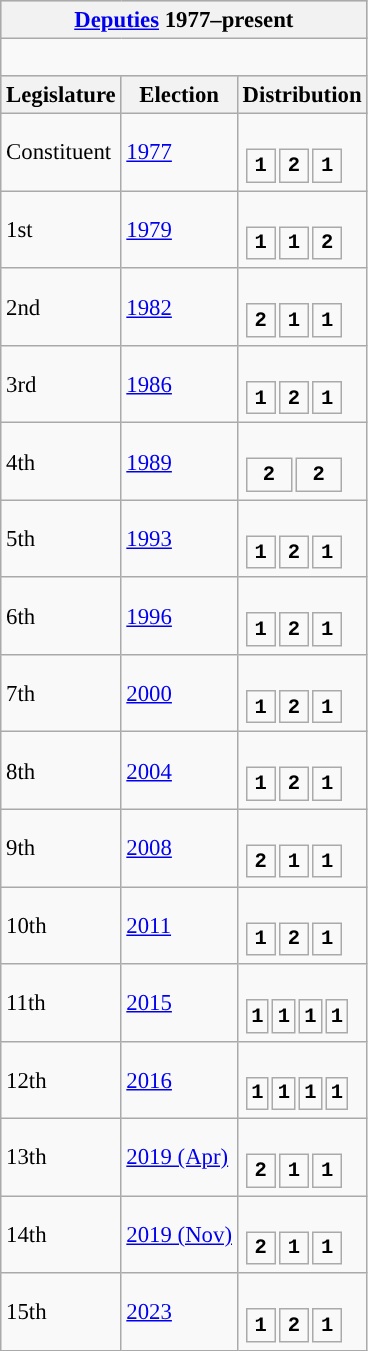<table class="wikitable" style="font-size:95%;">
<tr bgcolor="#CCCCCC">
<th colspan="3"><a href='#'>Deputies</a> 1977–present</th>
</tr>
<tr>
<td colspan="3"><br>















</td>
</tr>
<tr bgcolor="#CCCCCC">
<th>Legislature</th>
<th>Election</th>
<th>Distribution</th>
</tr>
<tr>
<td>Constituent</td>
<td><a href='#'>1977</a></td>
<td><br><table style="width:5em; font-size:90%; text-align:center; font-family:Courier New;">
<tr style="font-weight:bold">
<td style="background:">1</td>
<td style="background:">2</td>
<td style="background:">1</td>
</tr>
</table>
</td>
</tr>
<tr>
<td>1st</td>
<td><a href='#'>1979</a></td>
<td><br><table style="width:5em; font-size:90%; text-align:center; font-family:Courier New;">
<tr style="font-weight:bold">
<td style="background:">1</td>
<td style="background:">1</td>
<td style="background:">2</td>
</tr>
</table>
</td>
</tr>
<tr>
<td>2nd</td>
<td><a href='#'>1982</a></td>
<td><br><table style="width:5em; font-size:90%; text-align:center; font-family:Courier New;">
<tr style="font-weight:bold">
<td style="background:">2</td>
<td style="background:">1</td>
<td style="background:">1</td>
</tr>
</table>
</td>
</tr>
<tr>
<td>3rd</td>
<td><a href='#'>1986</a></td>
<td><br><table style="width:5em; font-size:90%; text-align:center; font-family:Courier New;">
<tr style="font-weight:bold">
<td style="background:">1</td>
<td style="background:">2</td>
<td style="background:">1</td>
</tr>
</table>
</td>
</tr>
<tr>
<td>4th</td>
<td><a href='#'>1989</a></td>
<td><br><table style="width:5em; font-size:90%; text-align:center; font-family:Courier New;">
<tr style="font-weight:bold">
<td style="background:">2</td>
<td style="background:">2</td>
</tr>
</table>
</td>
</tr>
<tr>
<td>5th</td>
<td><a href='#'>1993</a></td>
<td><br><table style="width:5em; font-size:90%; text-align:center; font-family:Courier New;">
<tr style="font-weight:bold">
<td style="background:">1</td>
<td style="background:">2</td>
<td style="background:">1</td>
</tr>
</table>
</td>
</tr>
<tr>
<td>6th</td>
<td><a href='#'>1996</a></td>
<td><br><table style="width:5em; font-size:90%; text-align:center; font-family:Courier New;">
<tr style="font-weight:bold">
<td style="background:">1</td>
<td style="background:">2</td>
<td style="background:">1</td>
</tr>
</table>
</td>
</tr>
<tr>
<td>7th</td>
<td><a href='#'>2000</a></td>
<td><br><table style="width:5em; font-size:90%; text-align:center; font-family:Courier New;">
<tr style="font-weight:bold">
<td style="background:">1</td>
<td style="background:">2</td>
<td style="background:">1</td>
</tr>
</table>
</td>
</tr>
<tr>
<td>8th</td>
<td><a href='#'>2004</a></td>
<td><br><table style="width:5em; font-size:90%; text-align:center; font-family:Courier New;">
<tr style="font-weight:bold">
<td style="background:">1</td>
<td style="background:">2</td>
<td style="background:">1</td>
</tr>
</table>
</td>
</tr>
<tr>
<td>9th</td>
<td><a href='#'>2008</a></td>
<td><br><table style="width:5em; font-size:90%; text-align:center; font-family:Courier New;">
<tr style="font-weight:bold">
<td style="background:">2</td>
<td style="background:">1</td>
<td style="background:">1</td>
</tr>
</table>
</td>
</tr>
<tr>
<td>10th</td>
<td><a href='#'>2011</a></td>
<td><br><table style="width:5em; font-size:90%; text-align:center; font-family:Courier New;">
<tr style="font-weight:bold">
<td style="background:">1</td>
<td style="background:">2</td>
<td style="background:">1</td>
</tr>
</table>
</td>
</tr>
<tr>
<td>11th</td>
<td><a href='#'>2015</a></td>
<td><br><table style="width:5em; font-size:90%; text-align:center; font-family:Courier New;">
<tr style="font-weight:bold">
<td style="background:">1</td>
<td style="background:">1</td>
<td style="background:">1</td>
<td style="background:">1</td>
</tr>
</table>
</td>
</tr>
<tr>
<td>12th</td>
<td><a href='#'>2016</a></td>
<td><br><table style="width:5em; font-size:90%; text-align:center; font-family:Courier New;">
<tr style="font-weight:bold">
<td style="background:">1</td>
<td style="background:">1</td>
<td style="background:">1</td>
<td style="background:">1</td>
</tr>
</table>
</td>
</tr>
<tr>
<td>13th</td>
<td><a href='#'>2019 (Apr)</a></td>
<td><br><table style="width:5em; font-size:90%; text-align:center; font-family:Courier New;">
<tr style="font-weight:bold">
<td style="background:">2</td>
<td style="background:">1</td>
<td style="background:">1</td>
</tr>
</table>
</td>
</tr>
<tr>
<td>14th</td>
<td><a href='#'>2019 (Nov)</a></td>
<td><br><table style="width:5em; font-size:90%; text-align:center; font-family:Courier New;">
<tr style="font-weight:bold">
<td style="background:">2</td>
<td style="background:">1</td>
<td style="background:">1</td>
</tr>
</table>
</td>
</tr>
<tr>
<td>15th</td>
<td><a href='#'>2023</a></td>
<td><br><table style="width:5em; font-size:90%; text-align:center; font-family:Courier New;">
<tr style="font-weight:bold">
<td style="background:">1</td>
<td style="background:">2</td>
<td style="background:">1</td>
</tr>
</table>
</td>
</tr>
</table>
